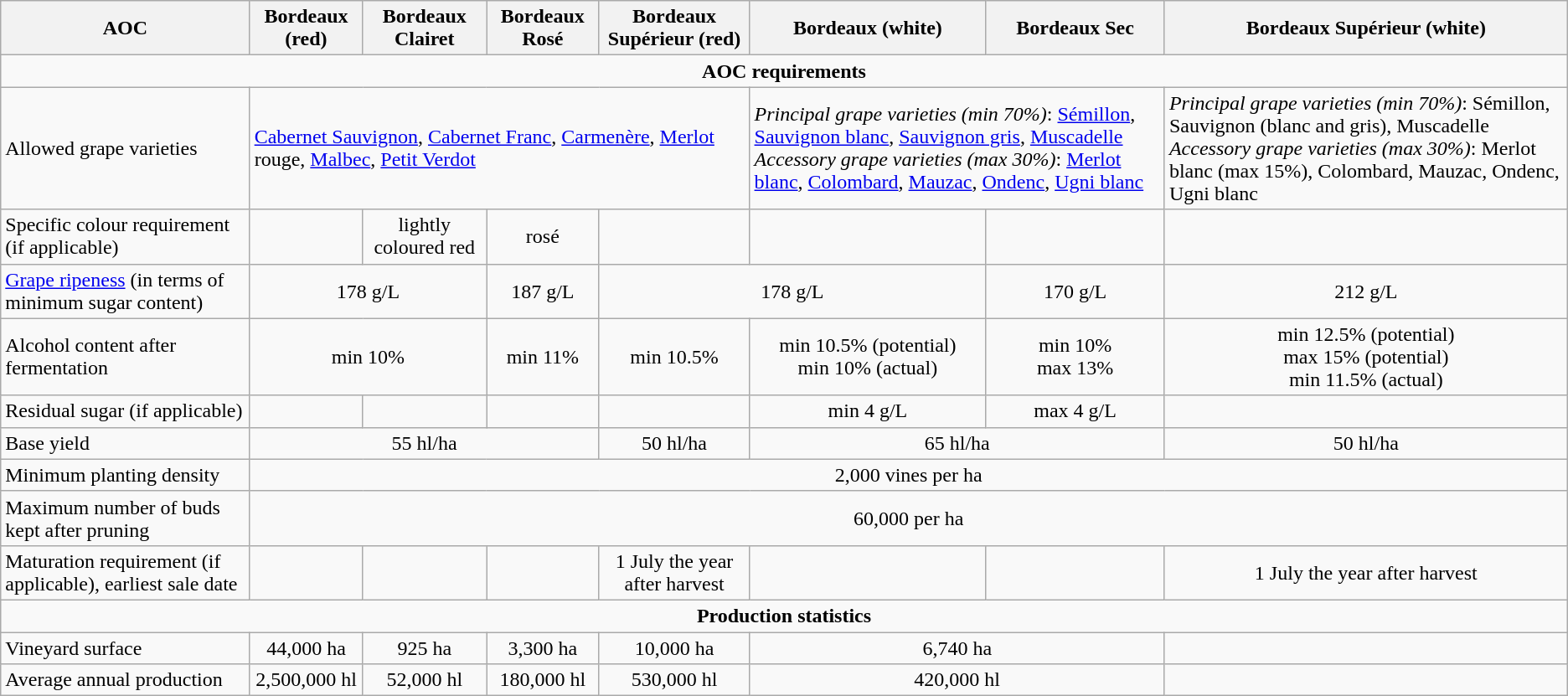<table class="wikitable">
<tr>
<th>AOC</th>
<th>Bordeaux (red)</th>
<th>Bordeaux Clairet</th>
<th>Bordeaux Rosé</th>
<th>Bordeaux Supérieur (red)</th>
<th>Bordeaux (white)</th>
<th>Bordeaux Sec</th>
<th>Bordeaux Supérieur (white)</th>
</tr>
<tr>
<td colspan="8" align="center"><strong>AOC requirements</strong></td>
</tr>
<tr>
<td>Allowed grape varieties</td>
<td colspan="4"><a href='#'>Cabernet Sauvignon</a>, <a href='#'>Cabernet Franc</a>, <a href='#'>Carmenère</a>, <a href='#'>Merlot</a> rouge, <a href='#'>Malbec</a>, <a href='#'>Petit Verdot</a></td>
<td colspan="2"><em>Principal grape varieties (min 70%)</em>: <a href='#'>Sémillon</a>, <a href='#'>Sauvignon blanc</a>, <a href='#'>Sauvignon gris</a>, <a href='#'>Muscadelle</a> <br> <em>Accessory grape varieties (max 30%)</em>: <a href='#'>Merlot blanc</a>, <a href='#'>Colombard</a>, <a href='#'>Mauzac</a>, <a href='#'>Ondenc</a>, <a href='#'>Ugni blanc</a></td>
<td><em>Principal grape varieties (min 70%)</em>: Sémillon, Sauvignon (blanc and gris), Muscadelle <br> <em>Accessory grape varieties (max 30%)</em>: Merlot blanc (max 15%), Colombard, Mauzac, Ondenc, Ugni blanc</td>
</tr>
<tr>
<td>Specific colour requirement (if applicable)</td>
<td></td>
<td align="center">lightly coloured red</td>
<td align="center">rosé</td>
<td></td>
<td></td>
<td></td>
<td></td>
</tr>
<tr>
<td><a href='#'>Grape ripeness</a> (in terms of minimum sugar content)</td>
<td colspan="2" align="center">178 g/L</td>
<td align="center">187 g/L</td>
<td colspan="2" align="center">178 g/L</td>
<td align="center">170 g/L</td>
<td align="center">212 g/L</td>
</tr>
<tr>
<td>Alcohol content after fermentation</td>
<td colspan="2" align="center">min 10%</td>
<td align="center">min 11%</td>
<td align="center">min 10.5%</td>
<td align="center">min 10.5% (potential) <br> min 10% (actual)</td>
<td align="center">min 10% <br> max 13%</td>
<td align="center">min 12.5% (potential) <br> max 15% (potential) <br> min 11.5% (actual)</td>
</tr>
<tr>
<td>Residual sugar (if applicable)</td>
<td></td>
<td></td>
<td></td>
<td></td>
<td align="center">min 4 g/L</td>
<td align="center">max 4 g/L</td>
<td></td>
</tr>
<tr>
<td>Base yield</td>
<td colspan="3" align="center">55 hl/ha</td>
<td align="center">50 hl/ha</td>
<td colspan="2" align="center">65 hl/ha</td>
<td align="center">50 hl/ha</td>
</tr>
<tr>
<td>Minimum planting density</td>
<td colspan="7" align="center">2,000 vines per ha</td>
</tr>
<tr>
<td>Maximum number of buds kept after pruning</td>
<td colspan="7" align="center">60,000 per ha</td>
</tr>
<tr>
<td>Maturation requirement (if applicable), earliest sale date</td>
<td></td>
<td></td>
<td></td>
<td align="center">1 July the year after harvest</td>
<td></td>
<td></td>
<td align="center">1 July the year after harvest</td>
</tr>
<tr>
<td colspan="8" align="center"><strong>Production statistics</strong></td>
</tr>
<tr>
<td>Vineyard surface</td>
<td align="center">44,000 ha</td>
<td align="center">925 ha</td>
<td align="center">3,300 ha</td>
<td align="center">10,000 ha</td>
<td colspan="2" align="center">6,740 ha</td>
<td></td>
</tr>
<tr>
<td>Average annual production</td>
<td align="center">2,500,000 hl</td>
<td align="center">52,000 hl</td>
<td align="center">180,000 hl</td>
<td align="center">530,000 hl</td>
<td colspan="2" align="center">420,000 hl</td>
<td></td>
</tr>
</table>
